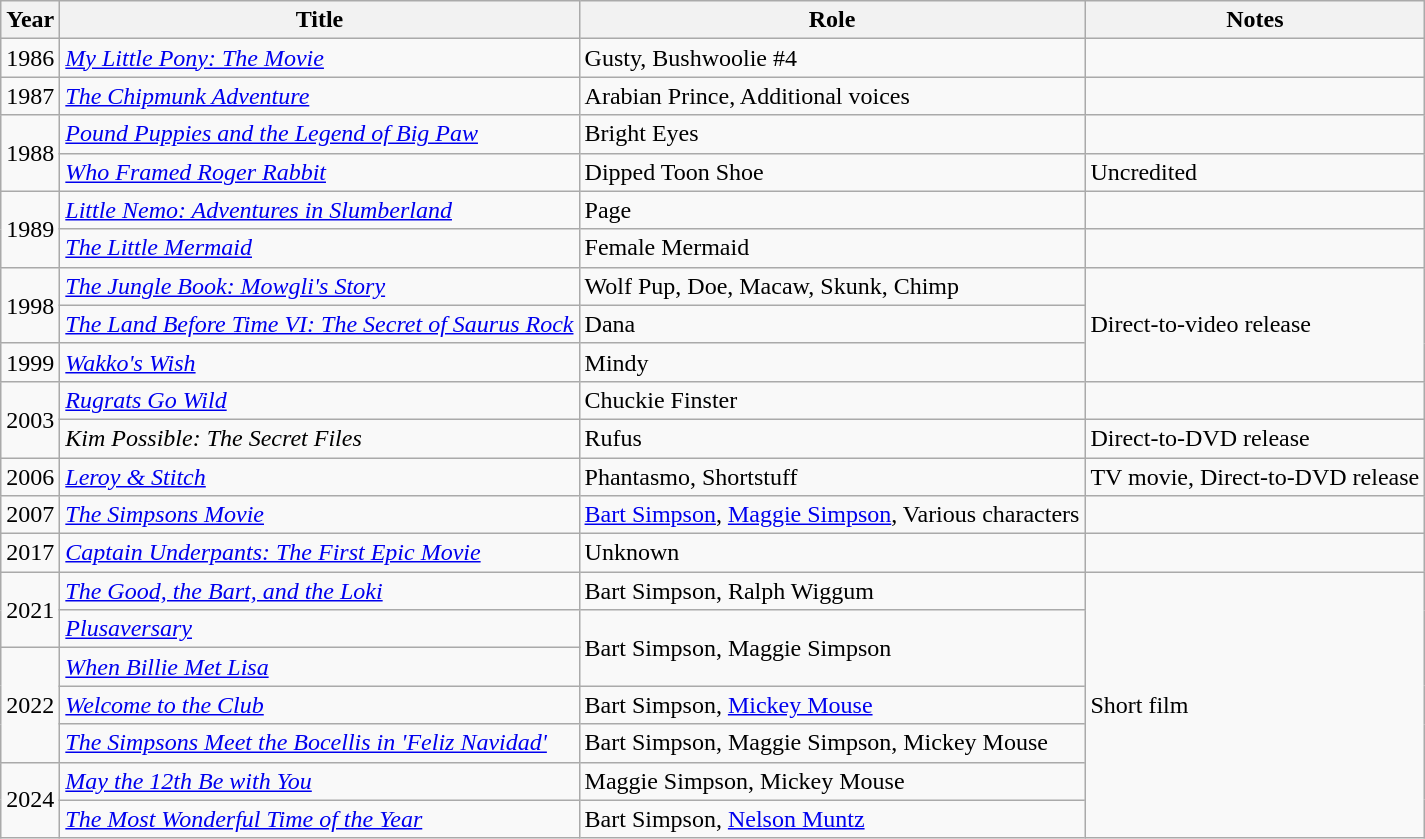<table class="wikitable plainrowheaders sortable">
<tr>
<th scope="col">Year</th>
<th scope="col">Title</th>
<th scope="col">Role</th>
<th scope="col" class="unsortable">Notes</th>
</tr>
<tr>
<td scope="row">1986</td>
<td><em><a href='#'>My Little Pony: The Movie</a></em></td>
<td>Gusty, Bushwoolie #4</td>
<td></td>
</tr>
<tr>
<td scope="row">1987</td>
<td><em><a href='#'>The Chipmunk Adventure</a></em></td>
<td>Arabian Prince, Additional voices</td>
<td></td>
</tr>
<tr>
<td rowspan="2" scope="row">1988</td>
<td><em><a href='#'>Pound Puppies and the Legend of Big Paw</a></em></td>
<td>Bright Eyes</td>
<td></td>
</tr>
<tr>
<td><em><a href='#'>Who Framed Roger Rabbit</a></em></td>
<td>Dipped Toon Shoe</td>
<td>Uncredited</td>
</tr>
<tr>
<td rowspan="2" scope="row">1989</td>
<td><em><a href='#'>Little Nemo: Adventures in Slumberland</a></em></td>
<td>Page</td>
<td></td>
</tr>
<tr>
<td><em><a href='#'>The Little Mermaid</a></em></td>
<td>Female Mermaid</td>
<td></td>
</tr>
<tr>
<td rowspan="2" scope="row">1998</td>
<td><em><a href='#'>The Jungle Book: Mowgli's Story</a></em></td>
<td>Wolf Pup, Doe, Macaw, Skunk, Chimp</td>
<td rowspan="3">Direct-to-video release</td>
</tr>
<tr>
<td><em><a href='#'>The Land Before Time VI: The Secret of Saurus Rock</a></em></td>
<td>Dana</td>
</tr>
<tr>
<td scope="row">1999</td>
<td><em><a href='#'>Wakko's Wish</a></em></td>
<td>Mindy</td>
</tr>
<tr>
<td rowspan="2" scope="row">2003</td>
<td><em><a href='#'>Rugrats Go Wild</a></em></td>
<td>Chuckie Finster</td>
<td></td>
</tr>
<tr>
<td><em>Kim Possible: The Secret Files</em></td>
<td>Rufus</td>
<td>Direct-to-DVD release</td>
</tr>
<tr>
<td scope="row">2006</td>
<td><em><a href='#'>Leroy & Stitch</a></em></td>
<td>Phantasmo, Shortstuff</td>
<td>TV movie, Direct-to-DVD release</td>
</tr>
<tr>
<td scope="row">2007</td>
<td><em><a href='#'>The Simpsons Movie</a></em></td>
<td><a href='#'>Bart Simpson</a>, <a href='#'>Maggie Simpson</a>, Various characters</td>
<td></td>
</tr>
<tr>
<td scope="row">2017</td>
<td><em><a href='#'>Captain Underpants: The First Epic Movie</a></em></td>
<td>Unknown</td>
</tr>
<tr>
<td rowspan="2" scope="row">2021</td>
<td><em><a href='#'>The Good, the Bart, and the Loki</a></em></td>
<td>Bart Simpson, Ralph Wiggum</td>
<td rowspan="7">Short film</td>
</tr>
<tr>
<td><em><a href='#'>Plusaversary</a></em></td>
<td rowspan="2">Bart Simpson, Maggie Simpson</td>
</tr>
<tr>
<td rowspan="3" scope="row">2022</td>
<td><em><a href='#'>When Billie Met Lisa</a></em></td>
</tr>
<tr>
<td><em><a href='#'>Welcome to the Club</a></em></td>
<td>Bart Simpson, <a href='#'>Mickey Mouse</a></td>
</tr>
<tr>
<td><em><a href='#'>The Simpsons Meet the Bocellis in 'Feliz Navidad'</a></em></td>
<td>Bart Simpson, Maggie Simpson, Mickey Mouse</td>
</tr>
<tr>
<td rowspan="2" scope="row">2024</td>
<td><em><a href='#'>May the 12th Be with You</a></em></td>
<td>Maggie Simpson, Mickey Mouse</td>
</tr>
<tr>
<td><em><a href='#'>The Most Wonderful Time of the Year</a></em></td>
<td>Bart Simpson, <a href='#'>Nelson Muntz</a></td>
</tr>
</table>
